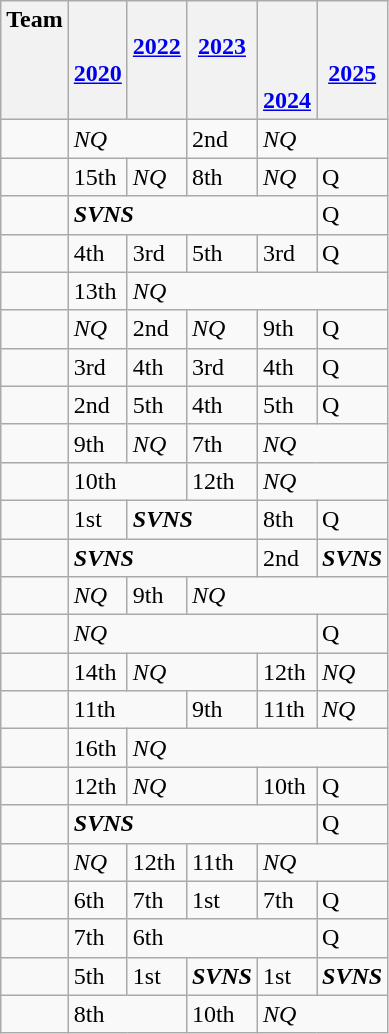<table class="wikitable sortable">
<tr style="vertical-align:top;">
<th v-align=center>Team</th>
<th><br><br><a href='#'>2020</a></th>
<th><br><a href='#'>2022</a></th>
<th><br><a href='#'>2023</a></th>
<th><br><br><br><a href='#'>2024</a></th>
<th><br><br><a href='#'>2025</a></th>
</tr>
<tr>
<td></td>
<td colspan="2"><em>NQ</em></td>
<td>2nd</td>
<td colspan="2"><em>NQ</em></td>
</tr>
<tr>
<td></td>
<td>15th</td>
<td><em>NQ</em></td>
<td>8th</td>
<td><em>NQ</em></td>
<td>Q</td>
</tr>
<tr>
<td></td>
<td colspan="4"><strong><em>SVNS</em></strong></td>
<td>Q</td>
</tr>
<tr>
<td></td>
<td>4th</td>
<td>3rd</td>
<td>5th</td>
<td>3rd</td>
<td>Q</td>
</tr>
<tr>
<td></td>
<td>13th</td>
<td colspan="4"><em>NQ</em></td>
</tr>
<tr>
<td></td>
<td><em>NQ</em></td>
<td>2nd</td>
<td><em>NQ</em></td>
<td>9th</td>
<td>Q</td>
</tr>
<tr>
<td></td>
<td>3rd</td>
<td>4th</td>
<td>3rd</td>
<td>4th</td>
<td>Q</td>
</tr>
<tr>
<td></td>
<td>2nd</td>
<td>5th</td>
<td>4th</td>
<td>5th</td>
<td>Q</td>
</tr>
<tr>
<td></td>
<td>9th</td>
<td><em>NQ</em></td>
<td>7th</td>
<td colspan="2"><em>NQ</em></td>
</tr>
<tr>
<td></td>
<td colspan="2">10th</td>
<td>12th</td>
<td colspan="2"><em>NQ</em></td>
</tr>
<tr>
<td></td>
<td>1st</td>
<td colspan="2"><strong><em>SVNS</em></strong></td>
<td>8th</td>
<td>Q</td>
</tr>
<tr>
<td></td>
<td colspan="3"><strong><em>SVNS</em></strong></td>
<td>2nd</td>
<td><strong><em>SVNS</em></strong></td>
</tr>
<tr>
<td></td>
<td><em>NQ</em></td>
<td>9th</td>
<td colspan="3"><em>NQ</em></td>
</tr>
<tr>
<td></td>
<td colspan="4"><em>NQ</em></td>
<td>Q</td>
</tr>
<tr>
<td></td>
<td>14th</td>
<td colspan="2"><em>NQ</em></td>
<td>12th</td>
<td><em>NQ</em></td>
</tr>
<tr>
<td></td>
<td colspan="2">11th</td>
<td>9th</td>
<td>11th</td>
<td><em>NQ</em></td>
</tr>
<tr>
<td></td>
<td>16th</td>
<td colspan="4"><em>NQ</em></td>
</tr>
<tr>
<td></td>
<td>12th</td>
<td colspan="2"><em>NQ</em></td>
<td>10th</td>
<td>Q</td>
</tr>
<tr>
<td></td>
<td colspan="4"><strong><em>SVNS</em></strong></td>
<td>Q</td>
</tr>
<tr>
<td></td>
<td><em>NQ</em></td>
<td>12th</td>
<td>11th</td>
<td colspan="2"><em>NQ</em></td>
</tr>
<tr>
<td></td>
<td>6th</td>
<td>7th</td>
<td>1st</td>
<td>7th</td>
<td>Q</td>
</tr>
<tr>
<td></td>
<td>7th</td>
<td colspan="3">6th</td>
<td>Q</td>
</tr>
<tr>
<td></td>
<td>5th</td>
<td>1st</td>
<td><strong><em>SVNS</em></strong></td>
<td>1st</td>
<td><strong><em>SVNS</em></strong></td>
</tr>
<tr>
<td></td>
<td colspan="2">8th</td>
<td>10th</td>
<td colspan="2"><em>NQ</em></td>
</tr>
</table>
